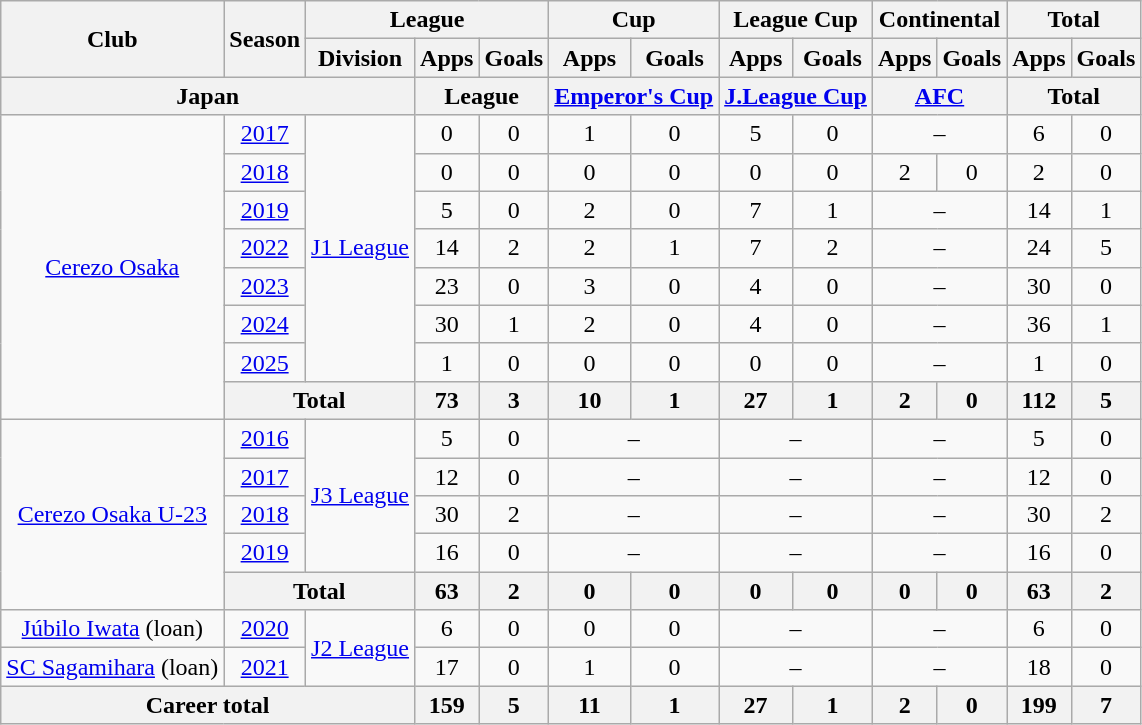<table class="wikitable" style="text-align:center;">
<tr>
<th rowspan=2>Club</th>
<th rowspan=2>Season</th>
<th colspan=3>League</th>
<th colspan=2>Cup</th>
<th colspan=2>League Cup</th>
<th colspan=2>Continental</th>
<th colspan=2>Total</th>
</tr>
<tr>
<th>Division</th>
<th>Apps</th>
<th>Goals</th>
<th>Apps</th>
<th>Goals</th>
<th>Apps</th>
<th>Goals</th>
<th>Apps</th>
<th>Goals</th>
<th>Apps</th>
<th>Goals</th>
</tr>
<tr>
<th colspan=3>Japan</th>
<th colspan=2>League</th>
<th colspan=2><a href='#'>Emperor's Cup</a></th>
<th colspan=2><a href='#'>J.League Cup</a></th>
<th colspan=2><a href='#'>AFC</a></th>
<th colspan=2>Total</th>
</tr>
<tr>
<td rowspan="8"><a href='#'>Cerezo Osaka</a></td>
<td><a href='#'>2017</a></td>
<td rowspan="7"><a href='#'>J1 League</a></td>
<td>0</td>
<td>0</td>
<td>1</td>
<td>0</td>
<td>5</td>
<td>0</td>
<td colspan="2">–</td>
<td>6</td>
<td>0</td>
</tr>
<tr>
<td><a href='#'>2018</a></td>
<td>0</td>
<td>0</td>
<td>0</td>
<td>0</td>
<td>0</td>
<td>0</td>
<td>2</td>
<td>0</td>
<td>2</td>
<td>0</td>
</tr>
<tr>
<td><a href='#'>2019</a></td>
<td>5</td>
<td>0</td>
<td>2</td>
<td>0</td>
<td>7</td>
<td>1</td>
<td colspan="2">–</td>
<td>14</td>
<td>1</td>
</tr>
<tr>
<td><a href='#'>2022</a></td>
<td>14</td>
<td>2</td>
<td>2</td>
<td>1</td>
<td>7</td>
<td>2</td>
<td colspan="2">–</td>
<td>24</td>
<td>5</td>
</tr>
<tr>
<td><a href='#'>2023</a></td>
<td>23</td>
<td>0</td>
<td>3</td>
<td>0</td>
<td>4</td>
<td>0</td>
<td colspan="2">–</td>
<td>30</td>
<td>0</td>
</tr>
<tr>
<td><a href='#'>2024</a></td>
<td>30</td>
<td>1</td>
<td>2</td>
<td>0</td>
<td>4</td>
<td>0</td>
<td colspan="2">–</td>
<td>36</td>
<td>1</td>
</tr>
<tr>
<td><a href='#'>2025</a></td>
<td>1</td>
<td>0</td>
<td>0</td>
<td>0</td>
<td>0</td>
<td>0</td>
<td colspan="2">–</td>
<td>1</td>
<td>0</td>
</tr>
<tr>
<th colspan="2">Total</th>
<th>73</th>
<th>3</th>
<th>10</th>
<th>1</th>
<th>27</th>
<th>1</th>
<th>2</th>
<th>0</th>
<th>112</th>
<th>5</th>
</tr>
<tr>
<td rowspan="5"><a href='#'>Cerezo Osaka U-23</a></td>
<td><a href='#'>2016</a></td>
<td rowspan="4"><a href='#'>J3 League</a></td>
<td>5</td>
<td>0</td>
<td colspan="2">–</td>
<td colspan="2">–</td>
<td colspan="2">–</td>
<td>5</td>
<td>0</td>
</tr>
<tr>
<td><a href='#'>2017</a></td>
<td>12</td>
<td>0</td>
<td colspan="2">–</td>
<td colspan="2">–</td>
<td colspan="2">–</td>
<td>12</td>
<td>0</td>
</tr>
<tr>
<td><a href='#'>2018</a></td>
<td>30</td>
<td>2</td>
<td colspan="2">–</td>
<td colspan="2">–</td>
<td colspan="2">–</td>
<td>30</td>
<td>2</td>
</tr>
<tr>
<td><a href='#'>2019</a></td>
<td>16</td>
<td>0</td>
<td colspan="2">–</td>
<td colspan="2">–</td>
<td colspan="2">–</td>
<td>16</td>
<td>0</td>
</tr>
<tr>
<th colspan="2">Total</th>
<th>63</th>
<th>2</th>
<th>0</th>
<th>0</th>
<th>0</th>
<th>0</th>
<th>0</th>
<th>0</th>
<th>63</th>
<th>2</th>
</tr>
<tr>
<td><a href='#'>Júbilo Iwata</a> (loan)</td>
<td><a href='#'>2020</a></td>
<td rowspan="2"><a href='#'>J2 League</a></td>
<td>6</td>
<td>0</td>
<td>0</td>
<td>0</td>
<td colspan="2">–</td>
<td colspan="2">–</td>
<td>6</td>
<td>0</td>
</tr>
<tr>
<td><a href='#'>SC Sagamihara</a> (loan)</td>
<td><a href='#'>2021</a></td>
<td>17</td>
<td>0</td>
<td>1</td>
<td>0</td>
<td colspan="2">–</td>
<td colspan="2">–</td>
<td>18</td>
<td>0</td>
</tr>
<tr>
<th colspan=3>Career total</th>
<th>159</th>
<th>5</th>
<th>11</th>
<th>1</th>
<th>27</th>
<th>1</th>
<th>2</th>
<th>0</th>
<th>199</th>
<th>7</th>
</tr>
</table>
